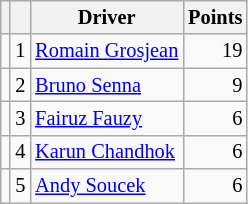<table class="wikitable" style="font-size: 85%;">
<tr>
<th></th>
<th></th>
<th>Driver</th>
<th>Points</th>
</tr>
<tr>
<td align="left"></td>
<td align="center">1</td>
<td> <a href='#'>Romain Grosjean</a></td>
<td align="right">19</td>
</tr>
<tr>
<td align="left"></td>
<td align="center">2</td>
<td> <a href='#'>Bruno Senna</a></td>
<td align="right">9</td>
</tr>
<tr>
<td align="left"></td>
<td align="center">3</td>
<td> <a href='#'>Fairuz Fauzy</a></td>
<td align="right">6</td>
</tr>
<tr>
<td align="left"></td>
<td align="center">4</td>
<td> <a href='#'>Karun Chandhok</a></td>
<td align="right">6</td>
</tr>
<tr>
<td align="left"></td>
<td align="center">5</td>
<td> <a href='#'>Andy Soucek</a></td>
<td align="right">6</td>
</tr>
</table>
